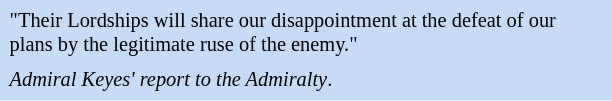<table class="toccolours" style="float: right; margin-left: 2em; margin-right: 1em; font-size: 85%; background:#c6dbf7; colour:black; width:30em; max-width: 40%;" cellspacing="5">
<tr>
<td style="text-align: left;">"Their Lordships will share our disappointment at the defeat of our plans by the legitimate ruse of the enemy."</td>
</tr>
<tr>
<td style="text-align: left;"><em>Admiral Keyes' report to the Admiralty</em>.</td>
</tr>
</table>
